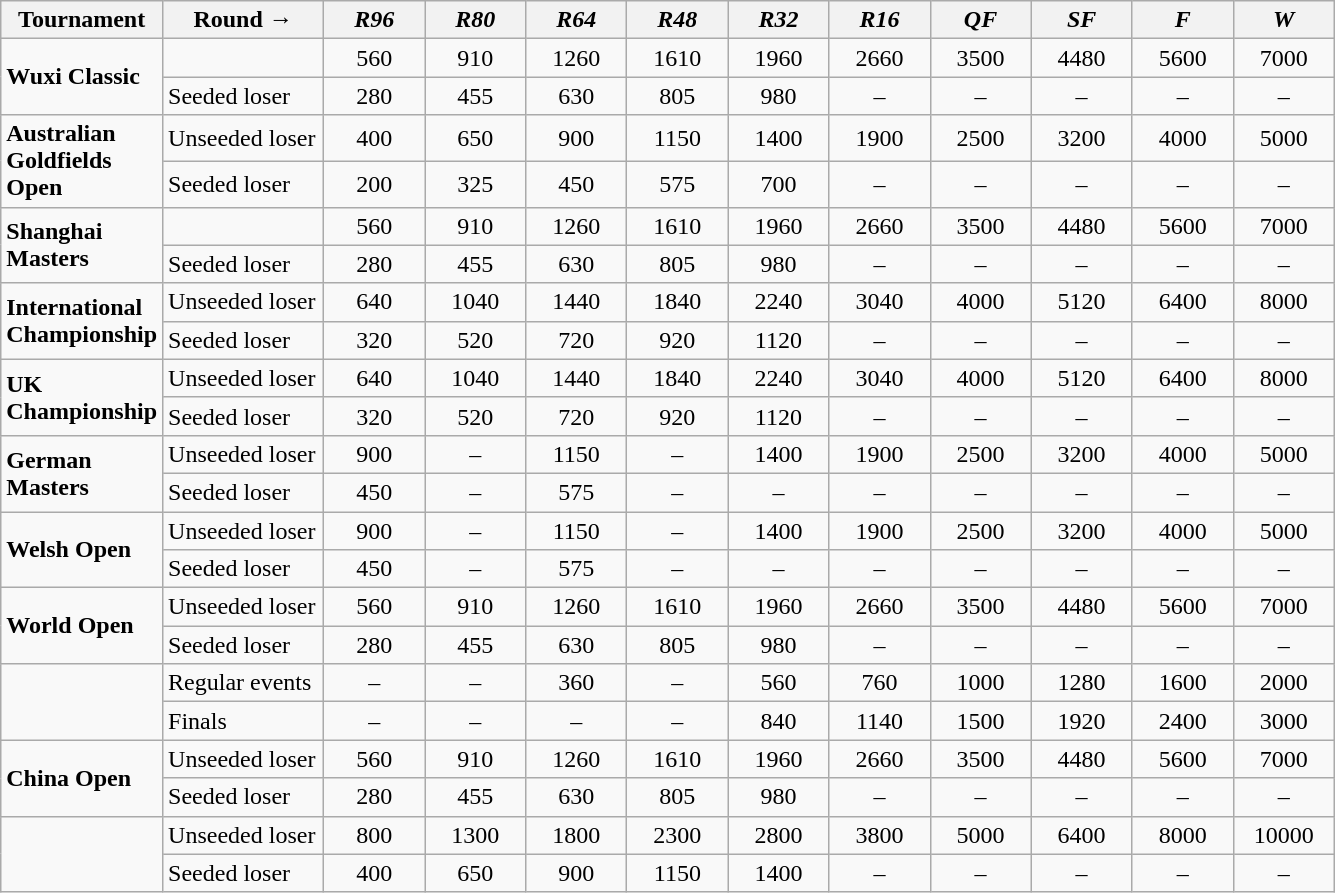<table class="wikitable" style="font-size: 100%; text-align:center">
<tr>
<th width=60>Tournament</th>
<th width=100>Round →</th>
<th width=60><em>R96</em></th>
<th width=60><em>R80</em></th>
<th width=60><em>R64</em></th>
<th width=60><em>R48</em></th>
<th width=60><em>R32</em></th>
<th width=60><em>R16</em></th>
<th width=60><em>QF</em></th>
<th width=60><em>SF</em></th>
<th width=60><em>F</em></th>
<th width=60><em>W</em></th>
</tr>
<tr>
<td rowspan="2" align="left"><strong>Wuxi Classic</strong></td>
<td align="left"></td>
<td>560</td>
<td>910</td>
<td>1260</td>
<td>1610</td>
<td>1960</td>
<td>2660</td>
<td>3500</td>
<td>4480</td>
<td>5600</td>
<td>7000</td>
</tr>
<tr>
<td align="left">Seeded loser</td>
<td>280</td>
<td>455</td>
<td>630</td>
<td>805</td>
<td>980</td>
<td>–</td>
<td>–</td>
<td>–</td>
<td>–</td>
<td>–</td>
</tr>
<tr>
<td rowspan="2" align="left"><strong>Australian Goldfields Open</strong></td>
<td align="left">Unseeded loser</td>
<td>400</td>
<td>650</td>
<td>900</td>
<td>1150</td>
<td>1400</td>
<td>1900</td>
<td>2500</td>
<td>3200</td>
<td>4000</td>
<td>5000</td>
</tr>
<tr>
<td align="left">Seeded loser</td>
<td>200</td>
<td>325</td>
<td>450</td>
<td>575</td>
<td>700</td>
<td>–</td>
<td>–</td>
<td>–</td>
<td>–</td>
<td>–</td>
</tr>
<tr>
<td rowspan="2" align="left"><strong>Shanghai Masters</strong></td>
<td align="left"></td>
<td>560</td>
<td>910</td>
<td>1260</td>
<td>1610</td>
<td>1960</td>
<td>2660</td>
<td>3500</td>
<td>4480</td>
<td>5600</td>
<td>7000</td>
</tr>
<tr>
<td align="left">Seeded loser</td>
<td>280</td>
<td>455</td>
<td>630</td>
<td>805</td>
<td>980</td>
<td>–</td>
<td>–</td>
<td>–</td>
<td>–</td>
<td>–</td>
</tr>
<tr>
<td rowspan="2" align="left"><strong>International Championship</strong></td>
<td align="left">Unseeded loser</td>
<td>640</td>
<td>1040</td>
<td>1440</td>
<td>1840</td>
<td>2240</td>
<td>3040</td>
<td>4000</td>
<td>5120</td>
<td>6400</td>
<td>8000</td>
</tr>
<tr>
<td align="left">Seeded loser</td>
<td>320</td>
<td>520</td>
<td>720</td>
<td>920</td>
<td>1120</td>
<td>–</td>
<td>–</td>
<td>–</td>
<td>–</td>
<td>–</td>
</tr>
<tr>
<td rowspan="2" align="left"><strong>UK Championship</strong></td>
<td align="left">Unseeded loser</td>
<td>640</td>
<td>1040</td>
<td>1440</td>
<td>1840</td>
<td>2240</td>
<td>3040</td>
<td>4000</td>
<td>5120</td>
<td>6400</td>
<td>8000</td>
</tr>
<tr>
<td align="left">Seeded loser</td>
<td>320</td>
<td>520</td>
<td>720</td>
<td>920</td>
<td>1120</td>
<td>–</td>
<td>–</td>
<td>–</td>
<td>–</td>
<td>–</td>
</tr>
<tr>
<td rowspan="2" align="left"><strong>German Masters</strong></td>
<td align="left">Unseeded loser</td>
<td>900</td>
<td>–</td>
<td>1150</td>
<td>–</td>
<td>1400</td>
<td>1900</td>
<td>2500</td>
<td>3200</td>
<td>4000</td>
<td>5000</td>
</tr>
<tr>
<td align="left">Seeded loser</td>
<td>450</td>
<td>–</td>
<td>575</td>
<td>–</td>
<td>–</td>
<td>–</td>
<td>–</td>
<td>–</td>
<td>–</td>
<td>–</td>
</tr>
<tr>
<td rowspan="2" align="left"><strong>Welsh Open</strong></td>
<td align="left">Unseeded loser</td>
<td>900</td>
<td>–</td>
<td>1150</td>
<td>–</td>
<td>1400</td>
<td>1900</td>
<td>2500</td>
<td>3200</td>
<td>4000</td>
<td>5000</td>
</tr>
<tr>
<td align="left">Seeded loser</td>
<td>450</td>
<td>–</td>
<td>575</td>
<td>–</td>
<td>–</td>
<td>–</td>
<td>–</td>
<td>–</td>
<td>–</td>
<td>–</td>
</tr>
<tr>
<td rowspan="2" align="left"><strong>World Open</strong></td>
<td align="left">Unseeded loser</td>
<td>560</td>
<td>910</td>
<td>1260</td>
<td>1610</td>
<td>1960</td>
<td>2660</td>
<td>3500</td>
<td>4480</td>
<td>5600</td>
<td>7000</td>
</tr>
<tr>
<td align="left">Seeded loser</td>
<td>280</td>
<td>455</td>
<td>630</td>
<td>805</td>
<td>980</td>
<td>–</td>
<td>–</td>
<td>–</td>
<td>–</td>
<td>–</td>
</tr>
<tr>
<td rowspan="2" align="left"></td>
<td align="left">Regular events</td>
<td>–</td>
<td>–</td>
<td>360</td>
<td>–</td>
<td>560</td>
<td>760</td>
<td>1000</td>
<td>1280</td>
<td>1600</td>
<td>2000</td>
</tr>
<tr>
<td align="left">Finals</td>
<td>–</td>
<td>–</td>
<td>–</td>
<td>–</td>
<td>840</td>
<td>1140</td>
<td>1500</td>
<td>1920</td>
<td>2400</td>
<td>3000</td>
</tr>
<tr>
<td rowspan="2" align="left"><strong>China Open</strong></td>
<td align="left">Unseeded loser</td>
<td>560</td>
<td>910</td>
<td>1260</td>
<td>1610</td>
<td>1960</td>
<td>2660</td>
<td>3500</td>
<td>4480</td>
<td>5600</td>
<td>7000</td>
</tr>
<tr>
<td align="left">Seeded loser</td>
<td>280</td>
<td>455</td>
<td>630</td>
<td>805</td>
<td>980</td>
<td>–</td>
<td>–</td>
<td>–</td>
<td>–</td>
<td>–</td>
</tr>
<tr>
<td rowspan="2" align="left"></td>
<td align="left">Unseeded loser</td>
<td>800</td>
<td>1300</td>
<td>1800</td>
<td>2300</td>
<td>2800</td>
<td>3800</td>
<td>5000</td>
<td>6400</td>
<td>8000</td>
<td>10000</td>
</tr>
<tr>
<td align="left">Seeded loser</td>
<td>400</td>
<td>650</td>
<td>900</td>
<td>1150</td>
<td>1400</td>
<td>–</td>
<td>–</td>
<td>–</td>
<td>–</td>
<td>–</td>
</tr>
</table>
